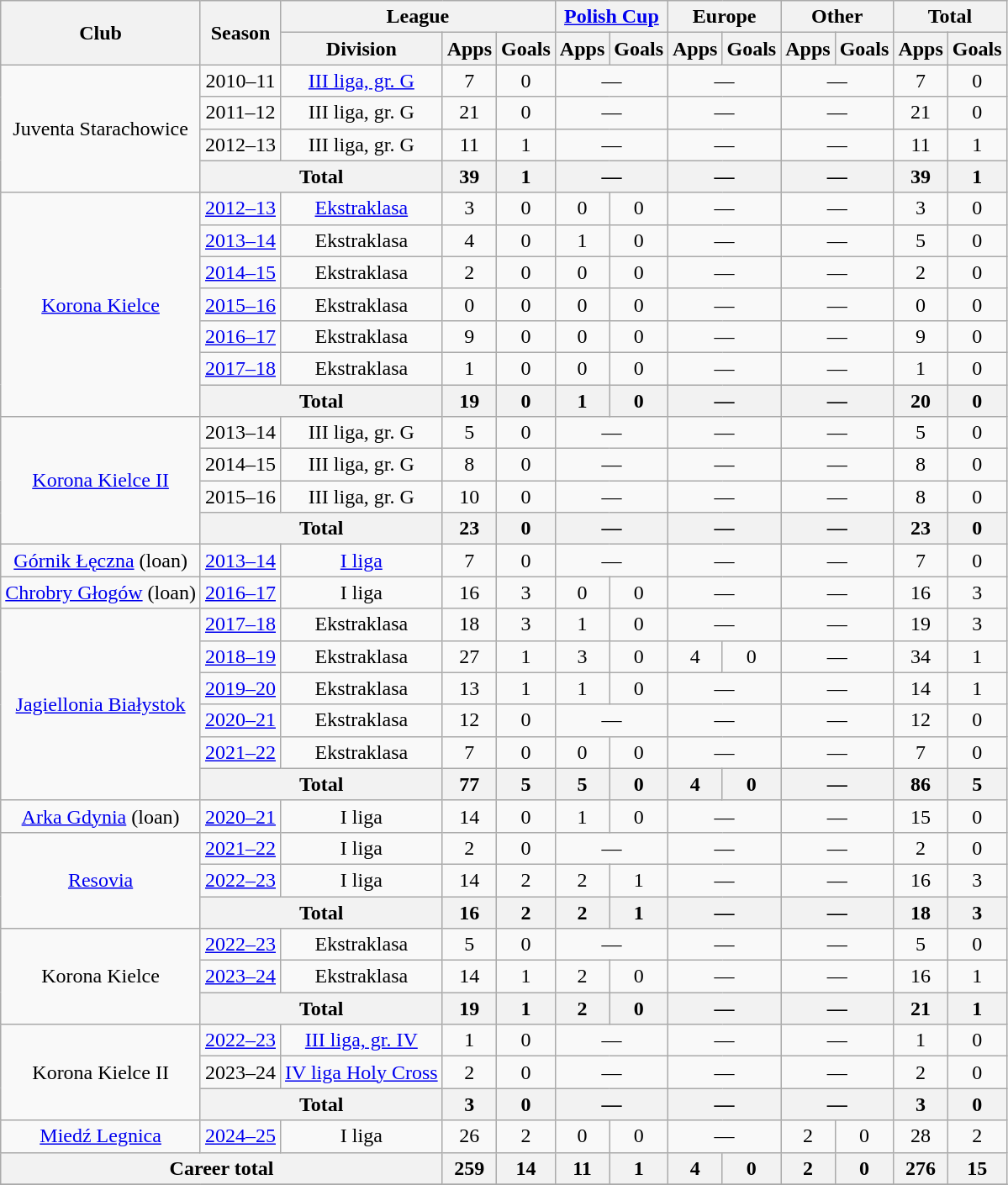<table class="wikitable" style="text-align: center;">
<tr>
<th rowspan="2">Club</th>
<th rowspan="2">Season</th>
<th colspan="3">League</th>
<th colspan="2"><a href='#'>Polish Cup</a></th>
<th colspan="2">Europe</th>
<th colspan="2">Other</th>
<th colspan="2">Total</th>
</tr>
<tr>
<th>Division</th>
<th>Apps</th>
<th>Goals</th>
<th>Apps</th>
<th>Goals</th>
<th>Apps</th>
<th>Goals</th>
<th>Apps</th>
<th>Goals</th>
<th>Apps</th>
<th>Goals</th>
</tr>
<tr>
<td rowspan="4">Juventa Starachowice</td>
<td>2010–11</td>
<td><a href='#'>III liga, gr. G</a></td>
<td>7</td>
<td>0</td>
<td colspan="2">—</td>
<td colspan="2">—</td>
<td colspan="2">—</td>
<td>7</td>
<td>0</td>
</tr>
<tr>
<td>2011–12</td>
<td>III liga, gr. G</td>
<td>21</td>
<td>0</td>
<td colspan="2">—</td>
<td colspan="2">—</td>
<td colspan="2">—</td>
<td>21</td>
<td>0</td>
</tr>
<tr>
<td>2012–13</td>
<td>III liga, gr. G</td>
<td>11</td>
<td>1</td>
<td colspan="2">—</td>
<td colspan="2">—</td>
<td colspan="2">—</td>
<td>11</td>
<td>1</td>
</tr>
<tr>
<th colspan="2">Total</th>
<th>39</th>
<th>1</th>
<th colspan="2">—</th>
<th colspan="2">—</th>
<th colspan="2">—</th>
<th>39</th>
<th>1</th>
</tr>
<tr>
<td rowspan="7"><a href='#'>Korona Kielce</a></td>
<td><a href='#'>2012–13</a></td>
<td><a href='#'>Ekstraklasa</a></td>
<td>3</td>
<td>0</td>
<td>0</td>
<td>0</td>
<td colspan="2">—</td>
<td colspan="2">—</td>
<td>3</td>
<td>0</td>
</tr>
<tr>
<td><a href='#'>2013–14</a></td>
<td>Ekstraklasa</td>
<td>4</td>
<td>0</td>
<td>1</td>
<td>0</td>
<td colspan="2">—</td>
<td colspan="2">—</td>
<td>5</td>
<td>0</td>
</tr>
<tr>
<td><a href='#'>2014–15</a></td>
<td>Ekstraklasa</td>
<td>2</td>
<td>0</td>
<td>0</td>
<td>0</td>
<td colspan="2">—</td>
<td colspan="2">—</td>
<td>2</td>
<td>0</td>
</tr>
<tr>
<td><a href='#'>2015–16</a></td>
<td>Ekstraklasa</td>
<td>0</td>
<td>0</td>
<td>0</td>
<td>0</td>
<td colspan="2">—</td>
<td colspan="2">—</td>
<td>0</td>
<td>0</td>
</tr>
<tr>
<td><a href='#'>2016–17</a></td>
<td>Ekstraklasa</td>
<td>9</td>
<td>0</td>
<td>0</td>
<td>0</td>
<td colspan="2">—</td>
<td colspan="2">—</td>
<td>9</td>
<td>0</td>
</tr>
<tr>
<td><a href='#'>2017–18</a></td>
<td>Ekstraklasa</td>
<td>1</td>
<td>0</td>
<td>0</td>
<td>0</td>
<td colspan="2">—</td>
<td colspan="2">—</td>
<td>1</td>
<td>0</td>
</tr>
<tr>
<th colspan="2">Total</th>
<th>19</th>
<th>0</th>
<th>1</th>
<th>0</th>
<th colspan="2">—</th>
<th colspan="2">—</th>
<th>20</th>
<th>0</th>
</tr>
<tr>
<td rowspan="4"><a href='#'>Korona Kielce II</a></td>
<td>2013–14</td>
<td>III liga, gr. G</td>
<td>5</td>
<td>0</td>
<td colspan="2">—</td>
<td colspan="2">—</td>
<td colspan="2">—</td>
<td>5</td>
<td>0</td>
</tr>
<tr>
<td>2014–15</td>
<td>III liga, gr. G</td>
<td>8</td>
<td>0</td>
<td colspan="2">—</td>
<td colspan="2">—</td>
<td colspan="2">—</td>
<td>8</td>
<td>0</td>
</tr>
<tr>
<td>2015–16</td>
<td>III liga, gr. G</td>
<td>10</td>
<td>0</td>
<td colspan="2">—</td>
<td colspan="2">—</td>
<td colspan="2">—</td>
<td>8</td>
<td>0</td>
</tr>
<tr>
<th colspan="2">Total</th>
<th>23</th>
<th>0</th>
<th colspan="2">—</th>
<th colspan="2">—</th>
<th colspan="2">—</th>
<th>23</th>
<th>0</th>
</tr>
<tr>
<td><a href='#'>Górnik Łęczna</a> (loan)</td>
<td><a href='#'>2013–14</a></td>
<td><a href='#'>I liga</a></td>
<td>7</td>
<td>0</td>
<td colspan="2">—</td>
<td colspan="2">—</td>
<td colspan="2">—</td>
<td>7</td>
<td>0</td>
</tr>
<tr>
<td><a href='#'>Chrobry Głogów</a> (loan)</td>
<td><a href='#'>2016–17</a></td>
<td>I liga</td>
<td>16</td>
<td>3</td>
<td>0</td>
<td>0</td>
<td colspan="2">—</td>
<td colspan="2">—</td>
<td>16</td>
<td>3</td>
</tr>
<tr>
<td rowspan="6"><a href='#'>Jagiellonia Białystok</a></td>
<td><a href='#'>2017–18</a></td>
<td>Ekstraklasa</td>
<td>18</td>
<td>3</td>
<td>1</td>
<td>0</td>
<td colspan="2">—</td>
<td colspan="2">—</td>
<td>19</td>
<td>3</td>
</tr>
<tr>
<td><a href='#'>2018–19</a></td>
<td>Ekstraklasa</td>
<td>27</td>
<td>1</td>
<td>3</td>
<td>0</td>
<td>4</td>
<td>0</td>
<td colspan="2">—</td>
<td>34</td>
<td>1</td>
</tr>
<tr>
<td><a href='#'>2019–20</a></td>
<td>Ekstraklasa</td>
<td>13</td>
<td>1</td>
<td>1</td>
<td>0</td>
<td colspan="2">—</td>
<td colspan="2">—</td>
<td>14</td>
<td>1</td>
</tr>
<tr>
<td><a href='#'>2020–21</a></td>
<td>Ekstraklasa</td>
<td>12</td>
<td>0</td>
<td colspan="2">—</td>
<td colspan="2">—</td>
<td colspan="2">—</td>
<td>12</td>
<td>0</td>
</tr>
<tr>
<td><a href='#'>2021–22</a></td>
<td>Ekstraklasa</td>
<td>7</td>
<td>0</td>
<td>0</td>
<td>0</td>
<td colspan="2">—</td>
<td colspan="2">—</td>
<td>7</td>
<td>0</td>
</tr>
<tr>
<th colspan="2">Total</th>
<th>77</th>
<th>5</th>
<th>5</th>
<th>0</th>
<th>4</th>
<th>0</th>
<th colspan="2">—</th>
<th>86</th>
<th>5</th>
</tr>
<tr>
<td><a href='#'>Arka Gdynia</a> (loan)</td>
<td><a href='#'>2020–21</a></td>
<td>I liga</td>
<td>14</td>
<td>0</td>
<td>1</td>
<td>0</td>
<td colspan="2">—</td>
<td colspan="2">—</td>
<td>15</td>
<td>0</td>
</tr>
<tr>
<td rowspan="3"><a href='#'>Resovia</a></td>
<td><a href='#'>2021–22</a></td>
<td>I liga</td>
<td>2</td>
<td>0</td>
<td colspan="2">—</td>
<td colspan="2">—</td>
<td colspan="2">—</td>
<td>2</td>
<td>0</td>
</tr>
<tr>
<td><a href='#'>2022–23</a></td>
<td>I liga</td>
<td>14</td>
<td>2</td>
<td>2</td>
<td>1</td>
<td colspan="2">—</td>
<td colspan="2">—</td>
<td>16</td>
<td>3</td>
</tr>
<tr>
<th colspan="2">Total</th>
<th>16</th>
<th>2</th>
<th>2</th>
<th>1</th>
<th colspan="2">—</th>
<th colspan="2">—</th>
<th>18</th>
<th>3</th>
</tr>
<tr>
<td rowspan="3">Korona Kielce</td>
<td><a href='#'>2022–23</a></td>
<td>Ekstraklasa</td>
<td>5</td>
<td>0</td>
<td colspan="2">—</td>
<td colspan="2">—</td>
<td colspan="2">—</td>
<td>5</td>
<td>0</td>
</tr>
<tr>
<td><a href='#'>2023–24</a></td>
<td>Ekstraklasa</td>
<td>14</td>
<td>1</td>
<td>2</td>
<td>0</td>
<td colspan="2">—</td>
<td colspan="2">—</td>
<td>16</td>
<td>1</td>
</tr>
<tr>
<th colspan="2">Total</th>
<th>19</th>
<th>1</th>
<th>2</th>
<th>0</th>
<th colspan="2">—</th>
<th colspan="2">—</th>
<th>21</th>
<th>1</th>
</tr>
<tr>
<td rowspan="3">Korona Kielce II</td>
<td><a href='#'>2022–23</a></td>
<td><a href='#'>III liga, gr. IV</a></td>
<td>1</td>
<td>0</td>
<td colspan="2">—</td>
<td colspan="2">—</td>
<td colspan="2">—</td>
<td>1</td>
<td>0</td>
</tr>
<tr>
<td>2023–24</td>
<td><a href='#'>IV liga Holy Cross</a></td>
<td>2</td>
<td>0</td>
<td colspan="2">—</td>
<td colspan="2">—</td>
<td colspan="2">—</td>
<td>2</td>
<td>0</td>
</tr>
<tr>
<th colspan="2">Total</th>
<th>3</th>
<th>0</th>
<th colspan="2">—</th>
<th colspan="2">—</th>
<th colspan="2">—</th>
<th>3</th>
<th>0</th>
</tr>
<tr>
<td><a href='#'>Miedź Legnica</a></td>
<td><a href='#'>2024–25</a></td>
<td>I liga</td>
<td>26</td>
<td>2</td>
<td>0</td>
<td>0</td>
<td colspan="2">—</td>
<td>2</td>
<td>0</td>
<td>28</td>
<td>2</td>
</tr>
<tr>
<th colspan="3">Career total</th>
<th>259</th>
<th>14</th>
<th>11</th>
<th>1</th>
<th>4</th>
<th>0</th>
<th>2</th>
<th>0</th>
<th>276</th>
<th>15</th>
</tr>
<tr>
</tr>
</table>
